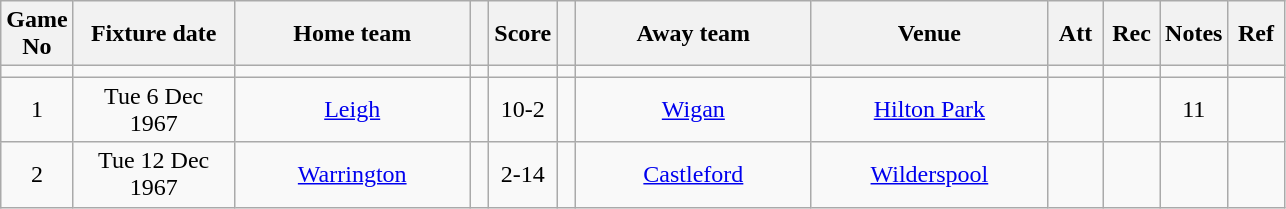<table class="wikitable" style="text-align:center;">
<tr>
<th width=20 abbr="No">Game No</th>
<th width=100 abbr="Date">Fixture date</th>
<th width=150 abbr="Home team">Home team</th>
<th width=5 abbr="space"></th>
<th width=20 abbr="Score">Score</th>
<th width=5 abbr="space"></th>
<th width=150 abbr="Away team">Away team</th>
<th width=150 abbr="Venue">Venue</th>
<th width=30 abbr="Att">Att</th>
<th width=30 abbr="Rec">Rec</th>
<th width=20 abbr="Notes">Notes</th>
<th width=30 abbr="Ref">Ref</th>
</tr>
<tr>
<td></td>
<td></td>
<td></td>
<td></td>
<td></td>
<td></td>
<td></td>
<td></td>
<td></td>
<td></td>
<td></td>
</tr>
<tr>
<td>1</td>
<td>Tue 6 Dec 1967</td>
<td><a href='#'>Leigh</a></td>
<td></td>
<td>10-2</td>
<td></td>
<td><a href='#'>Wigan</a></td>
<td><a href='#'>Hilton Park</a></td>
<td></td>
<td></td>
<td>11</td>
<td></td>
</tr>
<tr>
<td>2</td>
<td>Tue 12 Dec 1967</td>
<td><a href='#'>Warrington</a></td>
<td></td>
<td>2-14</td>
<td></td>
<td><a href='#'>Castleford</a></td>
<td><a href='#'>Wilderspool</a></td>
<td></td>
<td></td>
<td></td>
<td></td>
</tr>
</table>
